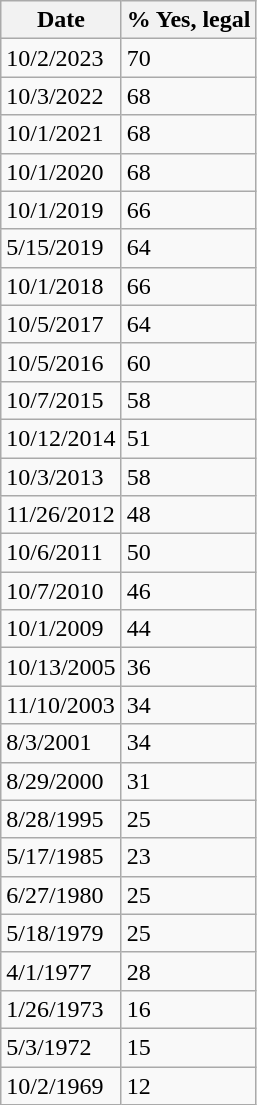<table class="wikitable sticky-table-row1">
<tr>
<th>Date</th>
<th>% Yes, legal</th>
</tr>
<tr>
<td>10/2/2023</td>
<td>70</td>
</tr>
<tr>
<td>10/3/2022</td>
<td>68</td>
</tr>
<tr>
<td>10/1/2021</td>
<td>68</td>
</tr>
<tr>
<td>10/1/2020</td>
<td>68</td>
</tr>
<tr>
<td>10/1/2019</td>
<td>66</td>
</tr>
<tr>
<td>5/15/2019</td>
<td>64</td>
</tr>
<tr>
<td>10/1/2018</td>
<td>66</td>
</tr>
<tr>
<td>10/5/2017</td>
<td>64</td>
</tr>
<tr>
<td>10/5/2016</td>
<td>60</td>
</tr>
<tr>
<td>10/7/2015</td>
<td>58</td>
</tr>
<tr>
<td>10/12/2014</td>
<td>51</td>
</tr>
<tr>
<td>10/3/2013</td>
<td>58</td>
</tr>
<tr>
<td>11/26/2012</td>
<td>48</td>
</tr>
<tr>
<td>10/6/2011</td>
<td>50</td>
</tr>
<tr>
<td>10/7/2010</td>
<td>46</td>
</tr>
<tr>
<td>10/1/2009</td>
<td>44</td>
</tr>
<tr>
<td>10/13/2005</td>
<td>36</td>
</tr>
<tr>
<td>11/10/2003</td>
<td>34</td>
</tr>
<tr>
<td>8/3/2001</td>
<td>34</td>
</tr>
<tr>
<td>8/29/2000</td>
<td>31</td>
</tr>
<tr>
<td>8/28/1995</td>
<td>25</td>
</tr>
<tr>
<td>5/17/1985</td>
<td>23</td>
</tr>
<tr>
<td>6/27/1980</td>
<td>25</td>
</tr>
<tr>
<td>5/18/1979</td>
<td>25</td>
</tr>
<tr>
<td>4/1/1977</td>
<td>28</td>
</tr>
<tr>
<td>1/26/1973</td>
<td>16</td>
</tr>
<tr>
<td>5/3/1972</td>
<td>15</td>
</tr>
<tr>
<td>10/2/1969</td>
<td>12</td>
</tr>
</table>
